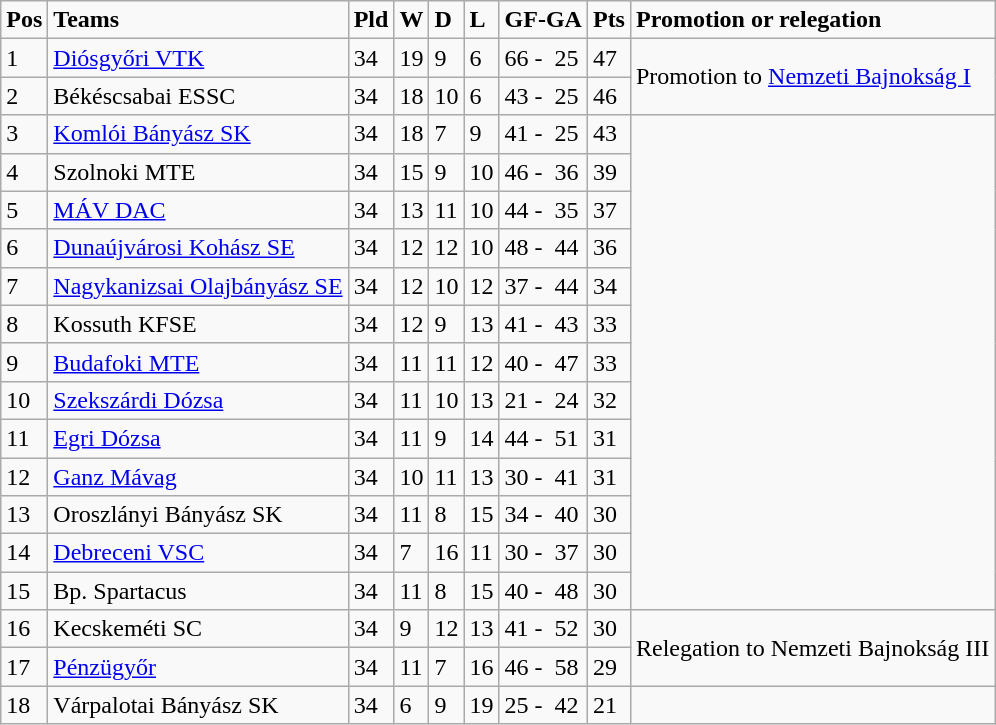<table class="wikitable">
<tr>
<td><strong>Pos</strong></td>
<td><strong>Teams</strong></td>
<td><strong>Pld</strong></td>
<td><strong>W</strong></td>
<td><strong>D</strong></td>
<td><strong>L</strong></td>
<td><strong>GF-GA</strong></td>
<td><strong>Pts</strong></td>
<td><strong>Promotion or relegation</strong></td>
</tr>
<tr>
<td>1</td>
<td><a href='#'>Diósgyőri VTK</a></td>
<td>34</td>
<td>19</td>
<td>9</td>
<td>6</td>
<td>66 -  25</td>
<td>47</td>
<td rowspan="2">Promotion to <a href='#'>Nemzeti Bajnokság I</a></td>
</tr>
<tr>
<td>2</td>
<td>Békéscsabai ESSC</td>
<td>34</td>
<td>18</td>
<td>10</td>
<td>6</td>
<td>43 -  25</td>
<td>46</td>
</tr>
<tr>
<td>3</td>
<td><a href='#'>Komlói Bányász SK</a></td>
<td>34</td>
<td>18</td>
<td>7</td>
<td>9</td>
<td>41 -  25</td>
<td>43</td>
<td rowspan="13"></td>
</tr>
<tr>
<td>4</td>
<td>Szolnoki MTE</td>
<td>34</td>
<td>15</td>
<td>9</td>
<td>10</td>
<td>46 -  36</td>
<td>39</td>
</tr>
<tr>
<td>5</td>
<td><a href='#'>MÁV DAC</a></td>
<td>34</td>
<td>13</td>
<td>11</td>
<td>10</td>
<td>44 -  35</td>
<td>37</td>
</tr>
<tr>
<td>6</td>
<td><a href='#'>Dunaújvárosi Kohász SE</a></td>
<td>34</td>
<td>12</td>
<td>12</td>
<td>10</td>
<td>48 -  44</td>
<td>36</td>
</tr>
<tr>
<td>7</td>
<td><a href='#'>Nagykanizsai Olajbányász SE</a></td>
<td>34</td>
<td>12</td>
<td>10</td>
<td>12</td>
<td>37 -  44</td>
<td>34</td>
</tr>
<tr>
<td>8</td>
<td>Kossuth KFSE</td>
<td>34</td>
<td>12</td>
<td>9</td>
<td>13</td>
<td>41 -  43</td>
<td>33</td>
</tr>
<tr>
<td>9</td>
<td><a href='#'>Budafoki MTE</a></td>
<td>34</td>
<td>11</td>
<td>11</td>
<td>12</td>
<td>40 -  47</td>
<td>33</td>
</tr>
<tr>
<td>10</td>
<td><a href='#'>Szekszárdi Dózsa</a></td>
<td>34</td>
<td>11</td>
<td>10</td>
<td>13</td>
<td>21 -  24</td>
<td>32</td>
</tr>
<tr>
<td>11</td>
<td><a href='#'>Egri Dózsa</a></td>
<td>34</td>
<td>11</td>
<td>9</td>
<td>14</td>
<td>44 -  51</td>
<td>31</td>
</tr>
<tr>
<td>12</td>
<td><a href='#'>Ganz Mávag</a></td>
<td>34</td>
<td>10</td>
<td>11</td>
<td>13</td>
<td>30 -  41</td>
<td>31</td>
</tr>
<tr>
<td>13</td>
<td>Oroszlányi Bányász SK</td>
<td>34</td>
<td>11</td>
<td>8</td>
<td>15</td>
<td>34 -  40</td>
<td>30</td>
</tr>
<tr>
<td>14</td>
<td><a href='#'>Debreceni VSC</a></td>
<td>34</td>
<td>7</td>
<td>16</td>
<td>11</td>
<td>30 -  37</td>
<td>30</td>
</tr>
<tr>
<td>15</td>
<td>Bp. Spartacus</td>
<td>34</td>
<td>11</td>
<td>8</td>
<td>15</td>
<td>40 -  48</td>
<td>30</td>
</tr>
<tr>
<td>16</td>
<td>Kecskeméti SC</td>
<td>34</td>
<td>9</td>
<td>12</td>
<td>13</td>
<td>41 -  52</td>
<td>30</td>
<td rowspan="2">Relegation to Nemzeti Bajnokság III</td>
</tr>
<tr>
<td>17</td>
<td><a href='#'>Pénzügyőr</a></td>
<td>34</td>
<td>11</td>
<td>7</td>
<td>16</td>
<td>46 -  58</td>
<td>29</td>
</tr>
<tr>
<td>18</td>
<td>Várpalotai Bányász SK</td>
<td>34</td>
<td>6</td>
<td>9</td>
<td>19</td>
<td>25 -  42</td>
<td>21</td>
<td></td>
</tr>
</table>
